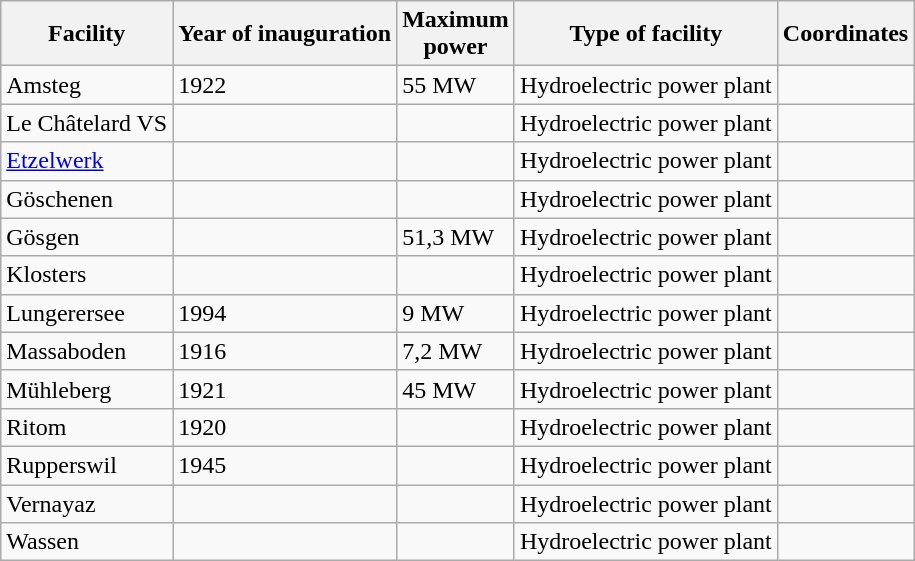<table class="wikitable sortable">
<tr>
<th>Facility</th>
<th>Year of inauguration</th>
<th>Maximum<br>power</th>
<th>Type of facility</th>
<th>Coordinates</th>
</tr>
<tr>
<td>Amsteg</td>
<td>1922</td>
<td>55 MW</td>
<td>Hydroelectric power plant</td>
<td></td>
</tr>
<tr>
<td>Le Châtelard VS</td>
<td></td>
<td></td>
<td>Hydroelectric power plant</td>
<td></td>
</tr>
<tr>
<td><a href='#'>Etzelwerk</a></td>
<td></td>
<td></td>
<td>Hydroelectric power plant</td>
<td></td>
</tr>
<tr>
<td>Göschenen</td>
<td></td>
<td></td>
<td>Hydroelectric power plant</td>
<td></td>
</tr>
<tr>
<td>Gösgen</td>
<td></td>
<td>51,3 MW</td>
<td>Hydroelectric power plant</td>
<td></td>
</tr>
<tr>
<td>Klosters</td>
<td></td>
<td></td>
<td>Hydroelectric power plant</td>
<td></td>
</tr>
<tr>
<td>Lungerersee</td>
<td>1994</td>
<td>9 MW</td>
<td>Hydroelectric power plant</td>
<td></td>
</tr>
<tr>
<td>Massaboden</td>
<td>1916</td>
<td>7,2 MW</td>
<td>Hydroelectric power plant</td>
<td></td>
</tr>
<tr>
<td>Mühleberg</td>
<td>1921</td>
<td>45 MW</td>
<td>Hydroelectric power plant</td>
<td></td>
</tr>
<tr>
<td>Ritom</td>
<td>1920</td>
<td></td>
<td>Hydroelectric power plant</td>
<td></td>
</tr>
<tr>
<td>Rupperswil</td>
<td>1945</td>
<td></td>
<td>Hydroelectric power plant</td>
<td></td>
</tr>
<tr>
<td>Vernayaz</td>
<td></td>
<td></td>
<td>Hydroelectric power plant</td>
<td></td>
</tr>
<tr>
<td>Wassen</td>
<td></td>
<td></td>
<td>Hydroelectric power plant</td>
<td></td>
</tr>
</table>
